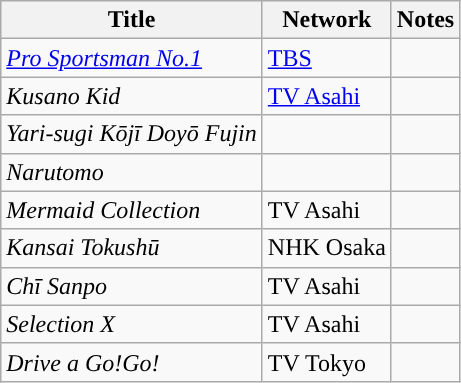<table class="wikitable">
<tr>
<th>Title</th>
<th>Network</th>
<th>Notes</th>
</tr>
<tr>
<td><em><a href='#'>Pro Sportsman No.1</a></em></td>
<td><a href='#'>TBS</a></td>
<td></td>
</tr>
<tr>
<td><em>Kusano Kid</em></td>
<td><a href='#'>TV Asahi</a></td>
<td></td>
</tr>
<tr>
<td><em>Yari-sugi Kōjī Doyō Fujin</em></td>
<td></td>
<td></td>
</tr>
<tr>
<td><em>Narutomo</em></td>
<td></td>
<td></td>
</tr>
<tr>
<td><em>Mermaid Collection</em></td>
<td>TV Asahi</td>
<td></td>
</tr>
<tr>
<td><em>Kansai Tokushū</em></td>
<td>NHK Osaka</td>
<td></td>
</tr>
<tr>
<td><em>Chī Sanpo</em></td>
<td>TV Asahi</td>
<td></td>
</tr>
<tr>
<td><em>Selection X</em></td>
<td>TV Asahi</td>
<td></td>
</tr>
<tr>
<td><em>Drive a Go!Go!</em></td>
<td>TV Tokyo</td>
<td></td>
</tr>
</table>
